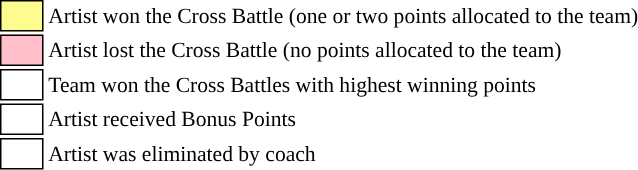<table class="toccolours" style="font-size: 90%; white-space: nowrap;”">
<tr>
<td style="background:#fdfc8f; border:1px solid black;">       </td>
<td>Artist won the Cross Battle (one or two points allocated to the team)</td>
</tr>
<tr>
<td style="background:pink; border:1px solid black;">       </td>
<td>Artist lost the Cross Battle (no points allocated to the team)</td>
</tr>
<tr>
<td style="background:white; border:1px solid black;"> </td>
<td>Team won the Cross Battles with highest winning points</td>
</tr>
<tr>
<td style="background:white; border:1px solid black;">  <strong></strong>  </td>
<td>Artist received Bonus Points</td>
</tr>
<tr>
<td style="background:white; border:1px solid black;">  <strong></strong>  </td>
<td>Artist was eliminated by coach</td>
</tr>
<tr>
</tr>
</table>
